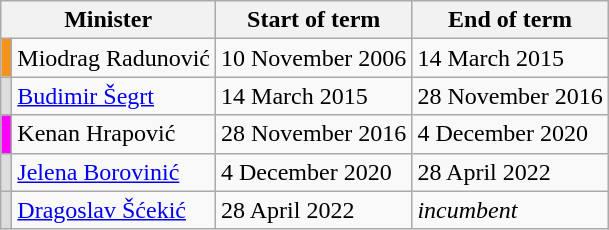<table class="wikitable">
<tr>
<th colspan=2>Minister</th>
<th>Start of term</th>
<th>End of term</th>
</tr>
<tr>
<th style="background:#F6931D;"></th>
<td>Miodrag Radunović</td>
<td>10 November 2006</td>
<td>14 March 2015</td>
</tr>
<tr>
<th style="background:#dddddd;"></th>
<td><a href='#'>Budimir Šegrt</a></td>
<td>14 March 2015</td>
<td>28 November 2016</td>
</tr>
<tr>
<th style="background:#FD00FF;"></th>
<td>Kenan Hrapović</td>
<td>28 November 2016</td>
<td>4 December 2020</td>
</tr>
<tr>
<th style="background:#dddddd;"></th>
<td><a href='#'>Jelena Borovinić</a></td>
<td>4 December 2020</td>
<td>28 April 2022</td>
</tr>
<tr>
<th style="background:#dddddd;"></th>
<td><a href='#'>Dragoslav Šćekić</a></td>
<td>28 April 2022</td>
<td><em>incumbent</em></td>
</tr>
</table>
